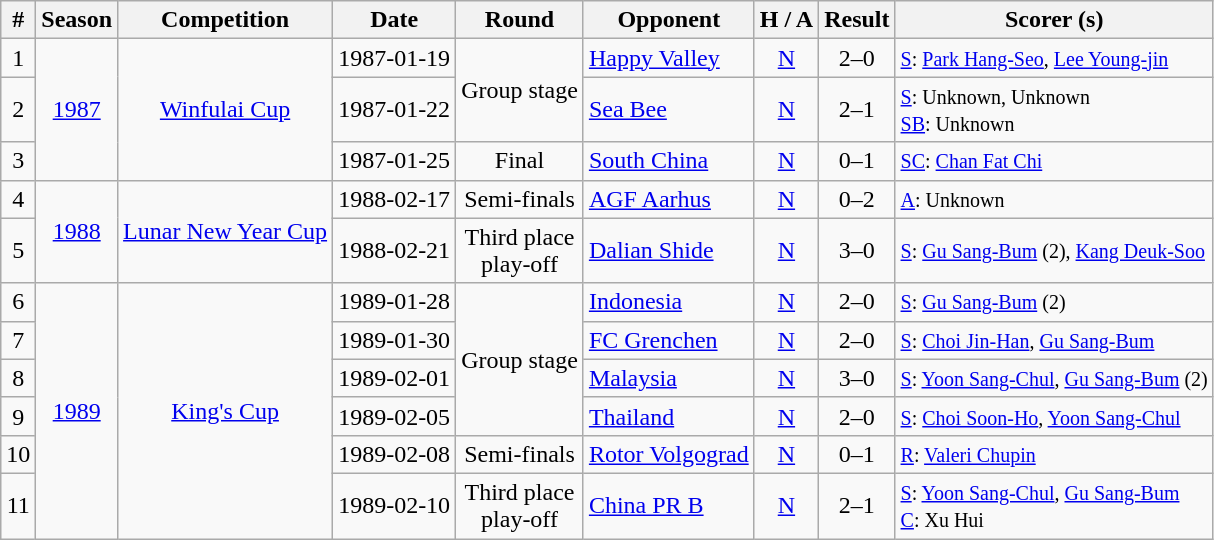<table class="wikitable" style="text-align:center;">
<tr>
<th>#</th>
<th>Season</th>
<th>Competition</th>
<th>Date</th>
<th>Round</th>
<th>Opponent</th>
<th>H / A</th>
<th>Result</th>
<th>Scorer (s)</th>
</tr>
<tr>
<td>1</td>
<td rowspan="3"><a href='#'>1987</a></td>
<td rowspan="3"><a href='#'>Winfulai Cup</a></td>
<td>1987-01-19</td>
<td rowspan="2">Group stage</td>
<td align=left> <a href='#'>Happy Valley</a></td>
<td><a href='#'>N</a></td>
<td>2–0</td>
<td align=left><small><a href='#'>S</a>: <a href='#'>Park Hang-Seo</a>, <a href='#'>Lee Young-jin</a></small></td>
</tr>
<tr>
<td>2</td>
<td>1987-01-22</td>
<td align=left> <a href='#'>Sea Bee</a></td>
<td><a href='#'>N</a></td>
<td>2–1</td>
<td align=left><small><a href='#'>S</a>: Unknown, Unknown<br><a href='#'>SB</a>: Unknown</small></td>
</tr>
<tr>
<td>3</td>
<td>1987-01-25</td>
<td>Final</td>
<td align=left> <a href='#'>South China</a></td>
<td><a href='#'>N</a></td>
<td>0–1</td>
<td align=left><small><a href='#'>SC</a>: <a href='#'>Chan Fat Chi</a></small></td>
</tr>
<tr>
<td>4</td>
<td rowspan="2"><a href='#'>1988</a></td>
<td rowspan="2"><a href='#'>Lunar New Year Cup</a></td>
<td>1988-02-17</td>
<td>Semi-finals</td>
<td align=left> <a href='#'>AGF Aarhus</a></td>
<td><a href='#'>N</a></td>
<td>0–2</td>
<td align=left><small><a href='#'>A</a>: Unknown</small></td>
</tr>
<tr>
<td>5</td>
<td>1988-02-21</td>
<td>Third place<br>play-off</td>
<td align=left> <a href='#'>Dalian Shide</a></td>
<td><a href='#'>N</a></td>
<td>3–0</td>
<td align=left><small><a href='#'>S</a>: <a href='#'>Gu Sang-Bum</a> (2), <a href='#'>Kang Deuk-Soo</a></small></td>
</tr>
<tr>
<td>6</td>
<td rowspan="6"><a href='#'>1989</a></td>
<td rowspan="6"><a href='#'>King's Cup</a></td>
<td>1989-01-28</td>
<td rowspan="4">Group stage</td>
<td align=left> <a href='#'>Indonesia</a></td>
<td><a href='#'>N</a></td>
<td>2–0</td>
<td align=left><small><a href='#'>S</a>: <a href='#'>Gu Sang-Bum</a> (2)</small></td>
</tr>
<tr>
<td>7</td>
<td>1989-01-30</td>
<td align=left> <a href='#'>FC Grenchen</a></td>
<td><a href='#'>N</a></td>
<td>2–0</td>
<td align=left><small><a href='#'>S</a>: <a href='#'>Choi Jin-Han</a>, <a href='#'>Gu Sang-Bum</a></small></td>
</tr>
<tr>
<td>8</td>
<td>1989-02-01</td>
<td align=left> <a href='#'>Malaysia</a></td>
<td><a href='#'>N</a></td>
<td>3–0</td>
<td align=left><small><a href='#'>S</a>: <a href='#'>Yoon Sang-Chul</a>, <a href='#'>Gu Sang-Bum</a> (2)</small></td>
</tr>
<tr>
<td>9</td>
<td>1989-02-05</td>
<td align=left> <a href='#'>Thailand</a></td>
<td><a href='#'>N</a></td>
<td>2–0</td>
<td align=left><small><a href='#'>S</a>: <a href='#'>Choi Soon-Ho</a>, <a href='#'>Yoon Sang-Chul</a></small></td>
</tr>
<tr>
<td>10</td>
<td>1989-02-08</td>
<td>Semi-finals</td>
<td align=left> <a href='#'>Rotor Volgograd</a></td>
<td><a href='#'>N</a></td>
<td>0–1</td>
<td align=left><small><a href='#'>R</a>: <a href='#'>Valeri Chupin</a></small></td>
</tr>
<tr>
<td>11</td>
<td>1989-02-10</td>
<td>Third place<br>play-off</td>
<td align=left> <a href='#'>China PR B</a></td>
<td><a href='#'>N</a></td>
<td>2–1</td>
<td align=left><small><a href='#'>S</a>: <a href='#'>Yoon Sang-Chul</a>, <a href='#'>Gu Sang-Bum</a><br><a href='#'>C</a>: Xu Hui</small></td>
</tr>
</table>
